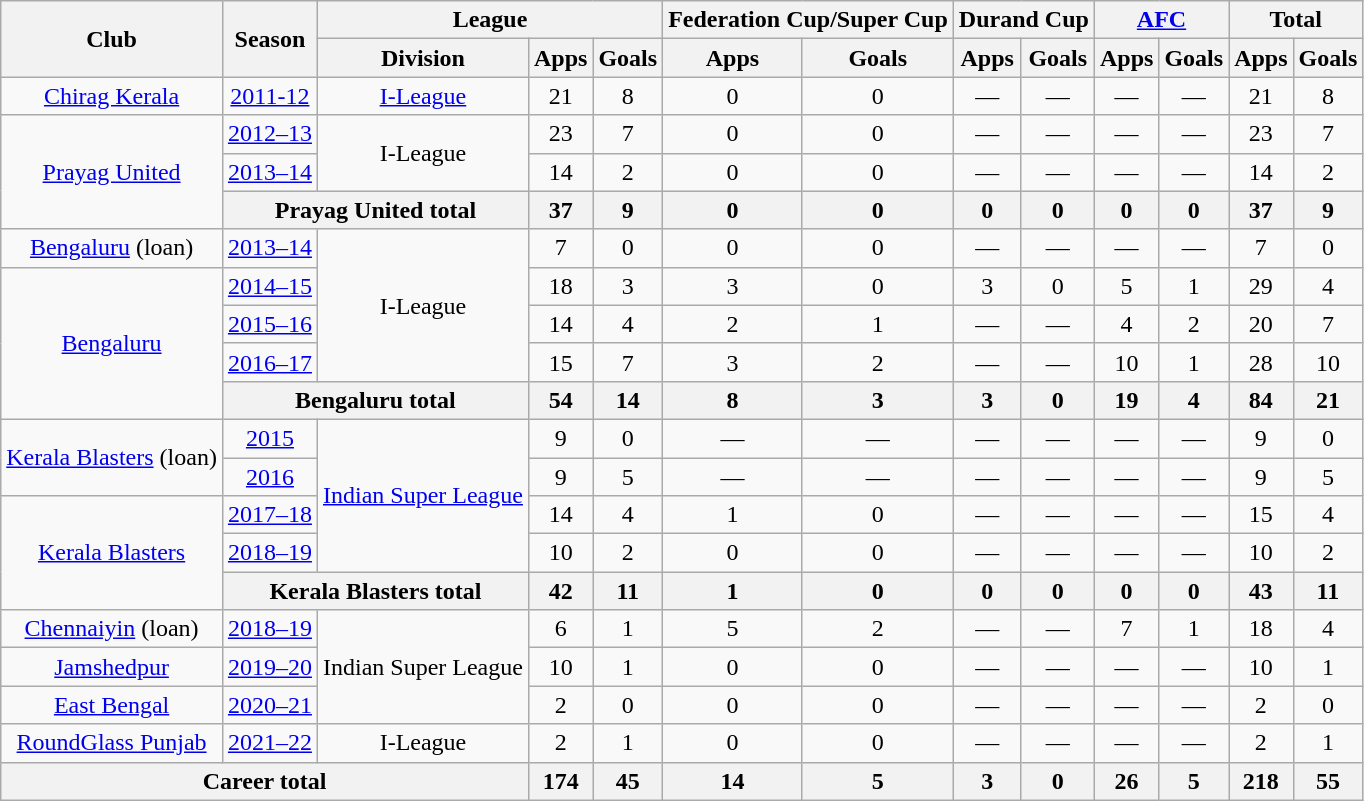<table class="wikitable" style="text-align: center;">
<tr>
<th rowspan="2">Club</th>
<th rowspan="2">Season</th>
<th colspan="3">League</th>
<th colspan="2">Federation Cup/Super Cup</th>
<th colspan="2">Durand Cup</th>
<th colspan="2"><a href='#'>AFC</a></th>
<th colspan="2">Total</th>
</tr>
<tr>
<th>Division</th>
<th>Apps</th>
<th>Goals</th>
<th>Apps</th>
<th>Goals</th>
<th>Apps</th>
<th>Goals</th>
<th>Apps</th>
<th>Goals</th>
<th>Apps</th>
<th>Goals</th>
</tr>
<tr>
<td rowspan="1"><a href='#'>Chirag Kerala</a></td>
<td><a href='#'>2011-12</a></td>
<td rowspan="1"><a href='#'>I-League</a></td>
<td>21</td>
<td>8</td>
<td>0</td>
<td>0</td>
<td>—</td>
<td>—</td>
<td>—</td>
<td>—</td>
<td>21</td>
<td>8</td>
</tr>
<tr>
<td rowspan="3"><a href='#'>Prayag United</a></td>
<td><a href='#'>2012–13</a></td>
<td rowspan="2">I-League</td>
<td>23</td>
<td>7</td>
<td>0</td>
<td>0</td>
<td>—</td>
<td>—</td>
<td>—</td>
<td>—</td>
<td>23</td>
<td>7</td>
</tr>
<tr>
<td><a href='#'>2013–14</a></td>
<td>14</td>
<td>2</td>
<td>0</td>
<td>0</td>
<td>—</td>
<td>—</td>
<td>—</td>
<td>—</td>
<td>14</td>
<td>2</td>
</tr>
<tr>
<th colspan="2">Prayag United total</th>
<th>37</th>
<th>9</th>
<th>0</th>
<th>0</th>
<th>0</th>
<th>0</th>
<th>0</th>
<th>0</th>
<th>37</th>
<th>9</th>
</tr>
<tr>
<td rowspan="1"><a href='#'>Bengaluru</a> (loan)</td>
<td><a href='#'>2013–14</a></td>
<td rowspan="4">I-League</td>
<td>7</td>
<td>0</td>
<td>0</td>
<td>0</td>
<td>—</td>
<td>—</td>
<td>—</td>
<td>—</td>
<td>7</td>
<td>0</td>
</tr>
<tr>
<td rowspan="4"><a href='#'>Bengaluru</a></td>
<td><a href='#'>2014–15</a></td>
<td>18</td>
<td>3</td>
<td>3</td>
<td>0</td>
<td>3</td>
<td>0</td>
<td>5</td>
<td>1</td>
<td>29</td>
<td>4</td>
</tr>
<tr>
<td><a href='#'>2015–16</a></td>
<td>14</td>
<td>4</td>
<td>2</td>
<td>1</td>
<td>—</td>
<td>—</td>
<td>4</td>
<td>2</td>
<td>20</td>
<td>7</td>
</tr>
<tr>
<td><a href='#'>2016–17</a></td>
<td>15</td>
<td>7</td>
<td>3</td>
<td>2</td>
<td>—</td>
<td>—</td>
<td>10</td>
<td>1</td>
<td>28</td>
<td>10</td>
</tr>
<tr>
<th colspan="2">Bengaluru total</th>
<th>54</th>
<th>14</th>
<th>8</th>
<th>3</th>
<th>3</th>
<th>0</th>
<th>19</th>
<th>4</th>
<th>84</th>
<th>21</th>
</tr>
<tr>
<td rowspan="2"><a href='#'>Kerala Blasters</a> (loan)</td>
<td><a href='#'>2015</a></td>
<td rowspan="4"><a href='#'>Indian Super League</a></td>
<td>9</td>
<td>0</td>
<td>—</td>
<td>—</td>
<td>—</td>
<td>—</td>
<td>—</td>
<td>—</td>
<td>9</td>
<td>0</td>
</tr>
<tr>
<td><a href='#'>2016</a></td>
<td>9</td>
<td>5</td>
<td>—</td>
<td>—</td>
<td>—</td>
<td>—</td>
<td>—</td>
<td>—</td>
<td>9</td>
<td>5</td>
</tr>
<tr>
<td rowspan="3"><a href='#'>Kerala Blasters</a></td>
<td><a href='#'>2017–18</a></td>
<td>14</td>
<td>4</td>
<td>1</td>
<td>0</td>
<td>—</td>
<td>—</td>
<td>—</td>
<td>—</td>
<td>15</td>
<td>4</td>
</tr>
<tr>
<td><a href='#'>2018–19</a></td>
<td>10</td>
<td>2</td>
<td>0</td>
<td>0</td>
<td>—</td>
<td>—</td>
<td>—</td>
<td>—</td>
<td>10</td>
<td>2</td>
</tr>
<tr>
<th colspan="2">Kerala Blasters total</th>
<th>42</th>
<th>11</th>
<th>1</th>
<th>0</th>
<th>0</th>
<th>0</th>
<th>0</th>
<th>0</th>
<th>43</th>
<th>11</th>
</tr>
<tr>
<td rowspan="1"><a href='#'>Chennaiyin</a> (loan)</td>
<td><a href='#'>2018–19</a></td>
<td rowspan="3">Indian Super League</td>
<td>6</td>
<td>1</td>
<td>5</td>
<td>2</td>
<td>—</td>
<td>—</td>
<td>7</td>
<td>1</td>
<td>18</td>
<td>4</td>
</tr>
<tr>
<td rowspan="1"><a href='#'>Jamshedpur</a></td>
<td><a href='#'>2019–20</a></td>
<td>10</td>
<td>1</td>
<td>0</td>
<td>0</td>
<td>—</td>
<td>—</td>
<td>—</td>
<td>—</td>
<td>10</td>
<td>1</td>
</tr>
<tr>
<td rowspan="1"><a href='#'>East Bengal</a></td>
<td><a href='#'>2020–21</a></td>
<td>2</td>
<td>0</td>
<td>0</td>
<td>0</td>
<td>—</td>
<td>—</td>
<td>—</td>
<td>—</td>
<td>2</td>
<td>0</td>
</tr>
<tr>
<td rowspan="1"><a href='#'>RoundGlass Punjab</a></td>
<td><a href='#'>2021–22</a></td>
<td rowspan="1">I-League</td>
<td>2</td>
<td>1</td>
<td>0</td>
<td>0</td>
<td>—</td>
<td>—</td>
<td>—</td>
<td>—</td>
<td>2</td>
<td>1</td>
</tr>
<tr>
<th colspan="3">Career total</th>
<th>174</th>
<th>45</th>
<th>14</th>
<th>5</th>
<th>3</th>
<th>0</th>
<th>26</th>
<th>5</th>
<th>218</th>
<th>55</th>
</tr>
</table>
